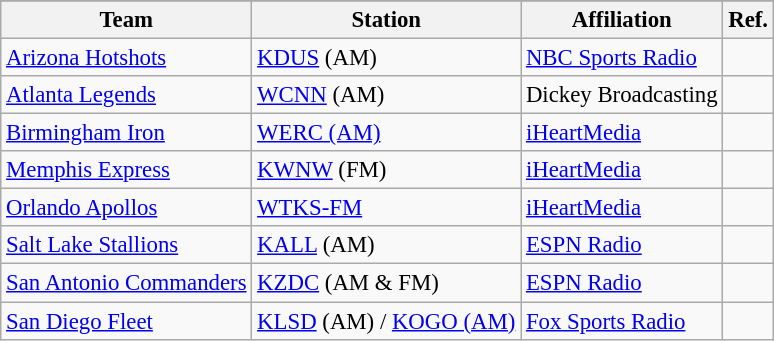<table class = "wikitable sortable" style="text-align:left; font-size: 95%;">
<tr>
</tr>
<tr>
<th>Team</th>
<th>Station</th>
<th>Affiliation</th>
<th class=unsortable>Ref.</th>
</tr>
<tr>
<td><a href='#'>Arizona Hotshots</a></td>
<td><a href='#'>KDUS</a> (AM)</td>
<td><a href='#'>NBC Sports Radio</a></td>
<td></td>
</tr>
<tr>
<td><a href='#'>Atlanta Legends</a></td>
<td><a href='#'>WCNN</a> (AM)</td>
<td>Dickey Broadcasting</td>
<td></td>
</tr>
<tr>
<td><a href='#'>Birmingham Iron</a></td>
<td><a href='#'>WERC (AM)</a></td>
<td><a href='#'>iHeartMedia</a></td>
<td></td>
</tr>
<tr>
<td><a href='#'>Memphis Express</a></td>
<td><a href='#'>KWNW</a> (FM)</td>
<td><a href='#'>iHeartMedia</a></td>
<td></td>
</tr>
<tr>
<td><a href='#'>Orlando Apollos</a></td>
<td><a href='#'>WTKS-FM</a></td>
<td><a href='#'>iHeartMedia</a></td>
<td></td>
</tr>
<tr>
<td><a href='#'>Salt Lake Stallions</a></td>
<td><a href='#'>KALL</a> (AM)</td>
<td><a href='#'>ESPN Radio</a></td>
<td></td>
</tr>
<tr>
<td><a href='#'>San Antonio Commanders</a></td>
<td><a href='#'>KZDC</a> (AM & FM)</td>
<td><a href='#'>ESPN Radio</a></td>
<td></td>
</tr>
<tr>
<td><a href='#'>San Diego Fleet</a></td>
<td><a href='#'>KLSD</a> (AM) / <a href='#'>KOGO (AM)</a></td>
<td><a href='#'>Fox Sports Radio</a></td>
<td></td>
</tr>
</table>
